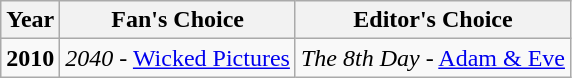<table class="wikitable">
<tr>
<th>Year</th>
<th>Fan's Choice</th>
<th>Editor's Choice</th>
</tr>
<tr>
<td><strong>2010</strong></td>
<td><em>2040</em> - <a href='#'>Wicked Pictures</a></td>
<td><em>The 8th Day</em> - <a href='#'>Adam & Eve</a></td>
</tr>
</table>
